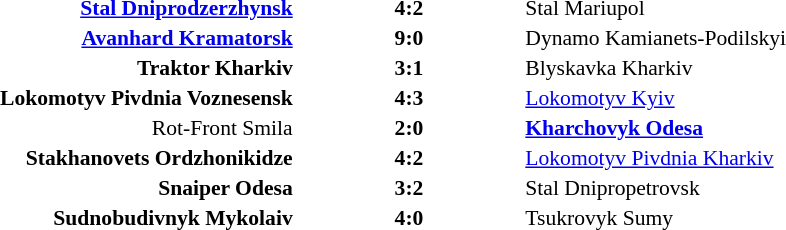<table width=100% cellspacing=1>
<tr>
<th width=20%></th>
<th width=12%></th>
<th width=20%></th>
<th></th>
</tr>
<tr style=font-size:90%>
<td align=right><strong><a href='#'>Stal Dniprodzerzhynsk</a></strong></td>
<td align=center><strong>4:2</strong></td>
<td>Stal Mariupol</td>
<td align=center></td>
</tr>
<tr style=font-size:90%>
<td align=right><strong><a href='#'>Avanhard Kramatorsk</a></strong></td>
<td align=center><strong>9:0</strong></td>
<td>Dynamo Kamianets-Podilskyi</td>
<td align=center></td>
</tr>
<tr style=font-size:90%>
<td align=right><strong>Traktor Kharkiv</strong></td>
<td align=center><strong>3:1</strong></td>
<td>Blyskavka Kharkiv</td>
<td align=center></td>
</tr>
<tr style=font-size:90%>
<td align=right><strong>Lokomotyv Pivdnia Voznesensk</strong></td>
<td align=center><strong>4:3</strong></td>
<td><a href='#'>Lokomotyv Kyiv</a></td>
<td align=center></td>
</tr>
<tr style=font-size:90%>
<td align=right>Rot-Front Smila</td>
<td align=center><strong>2:0</strong></td>
<td><strong><a href='#'>Kharchovyk Odesa</a></strong></td>
<td align=center></td>
</tr>
<tr style=font-size:90%>
<td align=right><strong>Stakhanovets Ordzhonikidze</strong></td>
<td align=center><strong>4:2</strong></td>
<td><a href='#'>Lokomotyv Pivdnia Kharkiv</a></td>
<td align=center></td>
</tr>
<tr style=font-size:90%>
<td align=right><strong>Snaiper Odesa</strong></td>
<td align=center><strong>3:2</strong></td>
<td>Stal Dnipropetrovsk</td>
<td align=center></td>
</tr>
<tr style=font-size:90%>
<td align=right><strong>Sudnobudivnyk Mykolaiv</strong></td>
<td align=center><strong>4:0</strong></td>
<td>Tsukrovyk Sumy</td>
<td align=center></td>
</tr>
</table>
